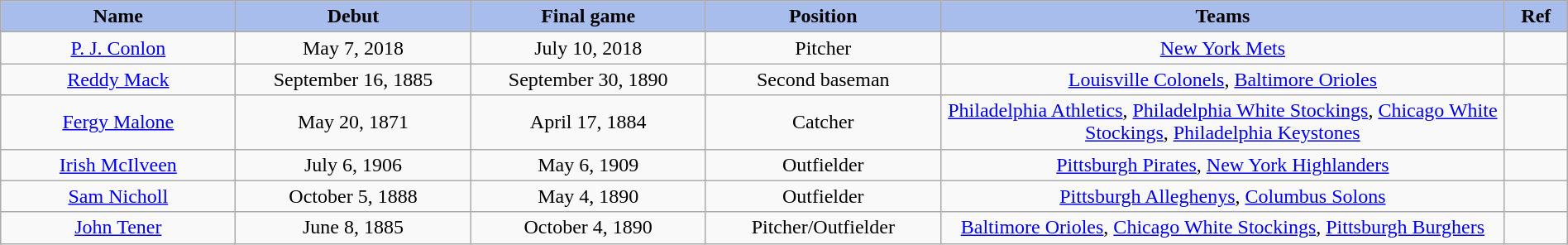<table class="wikitable" style="width: 100%">
<tr>
<th style="background:#a8bdec; width:15%;">Name</th>
<th style="width:15%; background:#a8bdec;">Debut</th>
<th style="width:15%; background:#a8bdec;">Final game</th>
<th style="width:15%; background:#a8bdec;">Position</th>
<th style="width:36%; background:#a8bdec;">Teams</th>
<th style="width:4%; background:#a8bdec;">Ref</th>
</tr>
<tr align=center>
<td><a href='#'>P. J. Conlon</a></td>
<td>May 7, 2018</td>
<td>July 10, 2018</td>
<td>Pitcher</td>
<td><a href='#'>New York Mets</a></td>
<td></td>
</tr>
<tr align=center>
<td><a href='#'>Reddy Mack</a></td>
<td>September 16, 1885</td>
<td>September 30, 1890</td>
<td>Second baseman</td>
<td><a href='#'>Louisville Colonels</a>, <a href='#'>Baltimore Orioles</a></td>
<td></td>
</tr>
<tr align=center>
<td><a href='#'>Fergy Malone</a></td>
<td>May 20, 1871</td>
<td>April 17, 1884</td>
<td>Catcher</td>
<td><a href='#'>Philadelphia Athletics</a>, <a href='#'>Philadelphia White Stockings</a>, <a href='#'>Chicago White Stockings</a>, <a href='#'>Philadelphia Keystones</a></td>
<td></td>
</tr>
<tr align=center>
<td><a href='#'>Irish McIlveen</a></td>
<td>July 6, 1906</td>
<td>May 6, 1909</td>
<td>Outfielder</td>
<td><a href='#'>Pittsburgh Pirates</a>, <a href='#'>New York Highlanders</a></td>
<td></td>
</tr>
<tr align=center>
<td><a href='#'>Sam Nicholl</a></td>
<td>October 5, 1888</td>
<td>May 4, 1890</td>
<td>Outfielder</td>
<td><a href='#'>Pittsburgh Alleghenys</a>, <a href='#'>Columbus Solons</a></td>
<td></td>
</tr>
<tr align=center>
<td><a href='#'>John Tener</a></td>
<td>June 8, 1885</td>
<td>October 4, 1890</td>
<td>Pitcher/Outfielder</td>
<td><a href='#'>Baltimore Orioles</a>, <a href='#'>Chicago White Stockings</a>, <a href='#'>Pittsburgh Burghers</a></td>
<td></td>
</tr>
</table>
